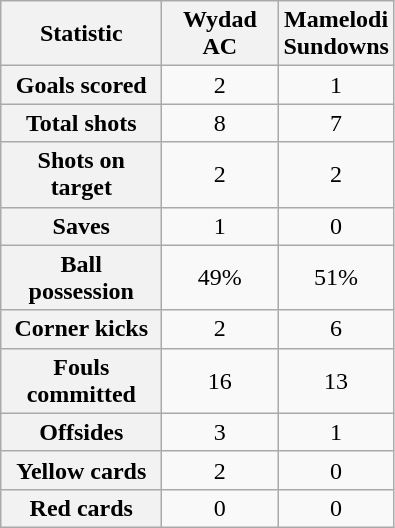<table class="wikitable plainrowheaders" style="text-align:center">
<tr>
<th scope="col" style="width:100px">Statistic</th>
<th scope="col" style="width:70px">Wydad AC</th>
<th scope="col" style="width:70px">Mamelodi Sundowns</th>
</tr>
<tr>
<th scope=row>Goals scored</th>
<td>2</td>
<td>1</td>
</tr>
<tr>
<th scope=row>Total shots</th>
<td>8</td>
<td>7</td>
</tr>
<tr>
<th scope=row>Shots on target</th>
<td>2</td>
<td>2</td>
</tr>
<tr>
<th scope=row>Saves</th>
<td>1</td>
<td>0</td>
</tr>
<tr>
<th scope=row>Ball possession</th>
<td>49%</td>
<td>51%</td>
</tr>
<tr>
<th scope=row>Corner kicks</th>
<td>2</td>
<td>6</td>
</tr>
<tr>
<th scope=row>Fouls committed</th>
<td>16</td>
<td>13</td>
</tr>
<tr>
<th scope=row>Offsides</th>
<td>3</td>
<td>1</td>
</tr>
<tr>
<th scope=row>Yellow cards</th>
<td>2</td>
<td>0</td>
</tr>
<tr>
<th scope=row>Red cards</th>
<td>0</td>
<td>0</td>
</tr>
</table>
